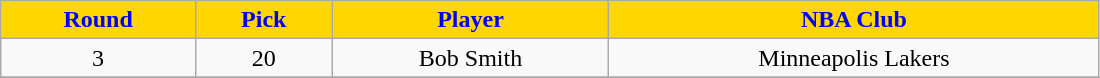<table class="wikitable" width="58%">
<tr align="center"  style="background:gold;color:blue;">
<td><strong>Round</strong></td>
<td><strong>Pick</strong></td>
<td><strong>Player</strong></td>
<td><strong>NBA Club</strong></td>
</tr>
<tr align="center" bgcolor="">
<td>3</td>
<td>20</td>
<td>Bob Smith</td>
<td>Minneapolis Lakers</td>
</tr>
<tr align="center" bgcolor="">
</tr>
</table>
